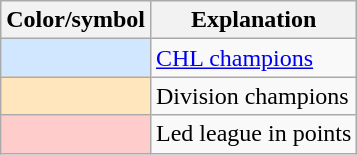<table class="wikitable">
<tr>
<th scope="col">Color/symbol</th>
<th scope="col">Explanation</th>
</tr>
<tr>
<th scope="row" style="background:#D0E7FF"></th>
<td><a href='#'>CHL champions</a></td>
</tr>
<tr>
<th scope="row"  style="background:#FFE6BD"></th>
<td>Division champions</td>
</tr>
<tr>
<th scope="row"  style="background:#FFCCCC"></th>
<td>Led league in points</td>
</tr>
</table>
